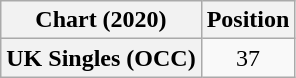<table class="wikitable plainrowheaders" style="text-align:center">
<tr>
<th scope="col">Chart (2020)</th>
<th scope="col">Position</th>
</tr>
<tr>
<th scope="row">UK Singles (OCC)</th>
<td>37</td>
</tr>
</table>
